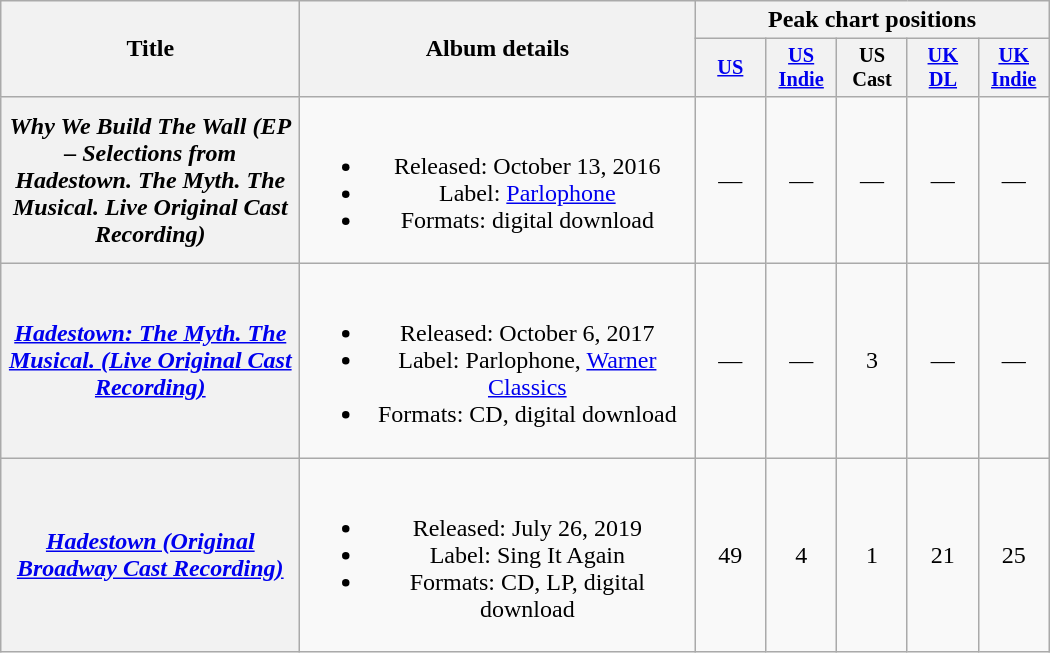<table class="wikitable plainrowheaders" style="text-align:center;" border="1">
<tr>
<th scope="col" rowspan="2" style="width:12em;">Title</th>
<th scope="col" rowspan="2" style="width:16em;">Album details</th>
<th scope="col" colspan="5">Peak chart positions</th>
</tr>
<tr>
<th scope="col" style="width:3em;font-size:85%;"><a href='#'>US</a></th>
<th scope="col" style="width:3em;font-size:85%;"><a href='#'>US<br>Indie</a><br></th>
<th scope="col" style="width:3em;font-size:85%;">US<br>Cast<br></th>
<th scope="col" style="width:3em;font-size:85%;"><a href='#'>UK<br>DL</a><br></th>
<th scope="col" style="width:3em;font-size:85%;"><a href='#'>UK<br>Indie</a><br></th>
</tr>
<tr>
<th scope="row"><em>Why We Build The Wall (EP – Selections from Hadestown. The Myth. The Musical. Live Original Cast Recording)</em></th>
<td><br><ul><li>Released: October 13, 2016</li><li>Label: <a href='#'>Parlophone</a></li><li>Formats: digital download</li></ul></td>
<td>—</td>
<td>—</td>
<td>—</td>
<td>—</td>
<td>—</td>
</tr>
<tr>
<th scope="row"><em><a href='#'>Hadestown: The Myth. The Musical. (Live Original Cast Recording)</a></em></th>
<td><br><ul><li>Released: October 6, 2017</li><li>Label: Parlophone, <a href='#'>Warner Classics</a></li><li>Formats: CD, digital download</li></ul></td>
<td>—</td>
<td>—</td>
<td>3</td>
<td>—</td>
<td>—</td>
</tr>
<tr>
<th scope="row"><em><a href='#'>Hadestown (Original Broadway Cast Recording)</a></em></th>
<td><br><ul><li>Released: July 26, 2019</li><li>Label: Sing It Again</li><li>Formats: CD, LP, digital download</li></ul></td>
<td>49</td>
<td>4</td>
<td>1</td>
<td>21</td>
<td>25</td>
</tr>
</table>
